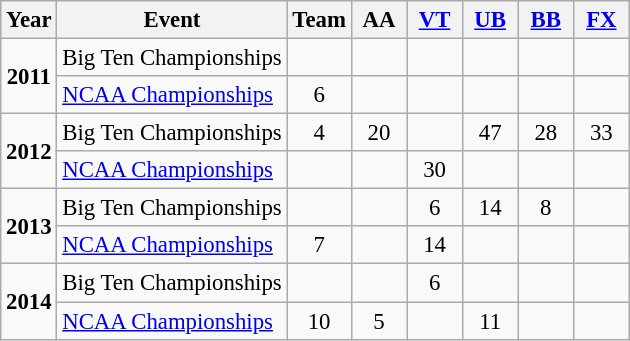<table class="wikitable" style="border-collapse: collapse; text-align:center; font-size: 95%;">
<tr>
<th align=center>Year</th>
<th align=center>Event</th>
<th style="width:30px;">Team</th>
<th style="width:30px;">AA</th>
<th style="width:30px;"><a href='#'>VT</a></th>
<th style="width:30px;"><a href='#'>UB</a></th>
<th style="width:30px;"><a href='#'>BB</a></th>
<th style="width:30px;"><a href='#'>FX</a></th>
</tr>
<tr>
<td rowspan="2"><strong>2011</strong></td>
<td align=left>Big Ten Championships</td>
<td></td>
<td></td>
<td></td>
<td></td>
<td></td>
<td></td>
</tr>
<tr>
<td align=left><a href='#'>NCAA Championships</a></td>
<td>6</td>
<td></td>
<td></td>
<td></td>
<td></td>
<td></td>
</tr>
<tr>
<td rowspan="2"><strong>2012</strong></td>
<td align=left>Big Ten Championships</td>
<td>4</td>
<td>20</td>
<td></td>
<td>47</td>
<td>28</td>
<td>33</td>
</tr>
<tr>
<td align=left><a href='#'>NCAA Championships</a></td>
<td></td>
<td></td>
<td>30</td>
<td></td>
<td></td>
<td></td>
</tr>
<tr>
<td rowspan="2"><strong>2013</strong></td>
<td align=left>Big Ten Championships</td>
<td></td>
<td></td>
<td>6</td>
<td>14</td>
<td>8</td>
<td></td>
</tr>
<tr>
<td align=left><a href='#'>NCAA Championships</a></td>
<td>7</td>
<td></td>
<td>14</td>
<td></td>
<td></td>
<td></td>
</tr>
<tr>
<td rowspan="2"><strong>2014</strong></td>
<td align=left>Big Ten Championships</td>
<td></td>
<td></td>
<td>6</td>
<td></td>
<td></td>
<td></td>
</tr>
<tr>
<td align=left><a href='#'>NCAA Championships</a></td>
<td>10</td>
<td>5</td>
<td></td>
<td>11</td>
<td></td>
<td></td>
</tr>
</table>
